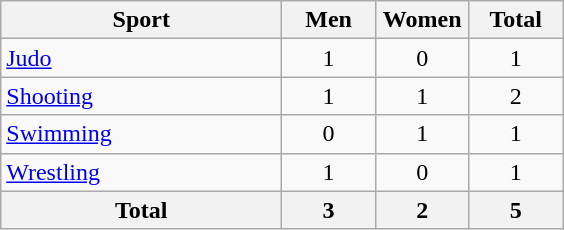<table class="wikitable sortable" style="text-align:center;">
<tr>
<th width=180>Sport</th>
<th width=55>Men</th>
<th width=55>Women</th>
<th width=55>Total</th>
</tr>
<tr>
<td align=left><a href='#'>Judo</a></td>
<td>1</td>
<td>0</td>
<td>1</td>
</tr>
<tr>
<td align=left><a href='#'>Shooting</a></td>
<td>1</td>
<td>1</td>
<td>2</td>
</tr>
<tr>
<td align=left><a href='#'>Swimming</a></td>
<td>0</td>
<td>1</td>
<td>1</td>
</tr>
<tr>
<td align=left><a href='#'>Wrestling</a></td>
<td>1</td>
<td>0</td>
<td>1</td>
</tr>
<tr>
<th>Total</th>
<th>3</th>
<th>2</th>
<th>5</th>
</tr>
</table>
